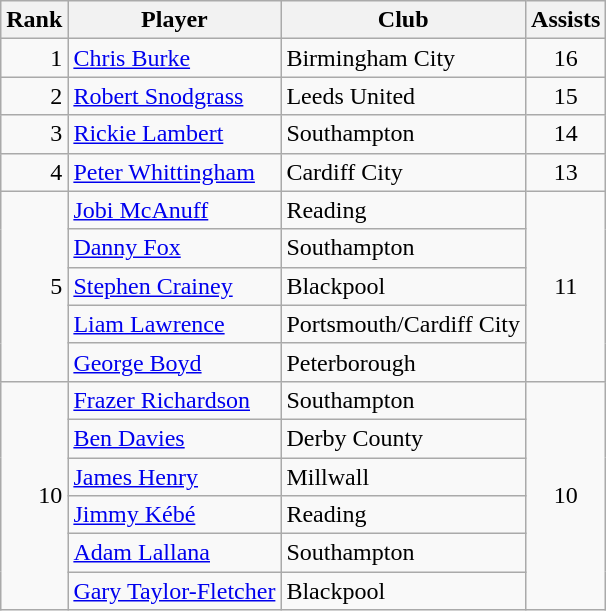<table class="wikitable" style="text-align:right">
<tr>
<th>Rank</th>
<th>Player</th>
<th>Club</th>
<th>Assists</th>
</tr>
<tr>
<td>1</td>
<td align="left"><a href='#'>Chris Burke</a></td>
<td align="left">Birmingham City</td>
<td style="text-align:center;">16</td>
</tr>
<tr>
<td>2</td>
<td align="left"><a href='#'>Robert Snodgrass</a></td>
<td align="left">Leeds United</td>
<td style="text-align:center;">15</td>
</tr>
<tr>
<td>3</td>
<td align="left"><a href='#'>Rickie Lambert</a></td>
<td align="left">Southampton</td>
<td style="text-align:center;">14</td>
</tr>
<tr>
<td>4</td>
<td align="left"><a href='#'>Peter Whittingham</a></td>
<td align="left">Cardiff City</td>
<td style="text-align:center;">13</td>
</tr>
<tr>
<td rowspan="5">5</td>
<td align="left"><a href='#'>Jobi McAnuff</a></td>
<td align="left">Reading</td>
<td rowspan="5" style="text-align:center;">11</td>
</tr>
<tr>
<td align="left"><a href='#'>Danny Fox</a></td>
<td align="left">Southampton</td>
</tr>
<tr>
<td align="left"><a href='#'>Stephen Crainey</a></td>
<td align="left">Blackpool</td>
</tr>
<tr>
<td align="left"><a href='#'>Liam Lawrence</a></td>
<td align="left">Portsmouth/Cardiff City</td>
</tr>
<tr>
<td align="left"><a href='#'>George Boyd</a></td>
<td align="left">Peterborough</td>
</tr>
<tr>
<td rowspan="6">10</td>
<td align="left"><a href='#'>Frazer Richardson</a></td>
<td align="left">Southampton</td>
<td rowspan="6" style="text-align:center;">10</td>
</tr>
<tr>
<td align="left"><a href='#'>Ben Davies</a></td>
<td align="left">Derby County</td>
</tr>
<tr>
<td align="left"><a href='#'>James Henry</a></td>
<td align="left">Millwall</td>
</tr>
<tr>
<td align="left"><a href='#'>Jimmy Kébé</a></td>
<td align="left">Reading</td>
</tr>
<tr>
<td align="left"><a href='#'>Adam Lallana</a></td>
<td align="left">Southampton</td>
</tr>
<tr>
<td align="left"><a href='#'>Gary Taylor-Fletcher</a></td>
<td align="left">Blackpool</td>
</tr>
</table>
